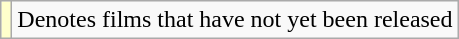<table class="wikitable">
<tr>
<td style="background:#FFFFCC;"></td>
<td>Denotes films that have not yet been released</td>
</tr>
</table>
